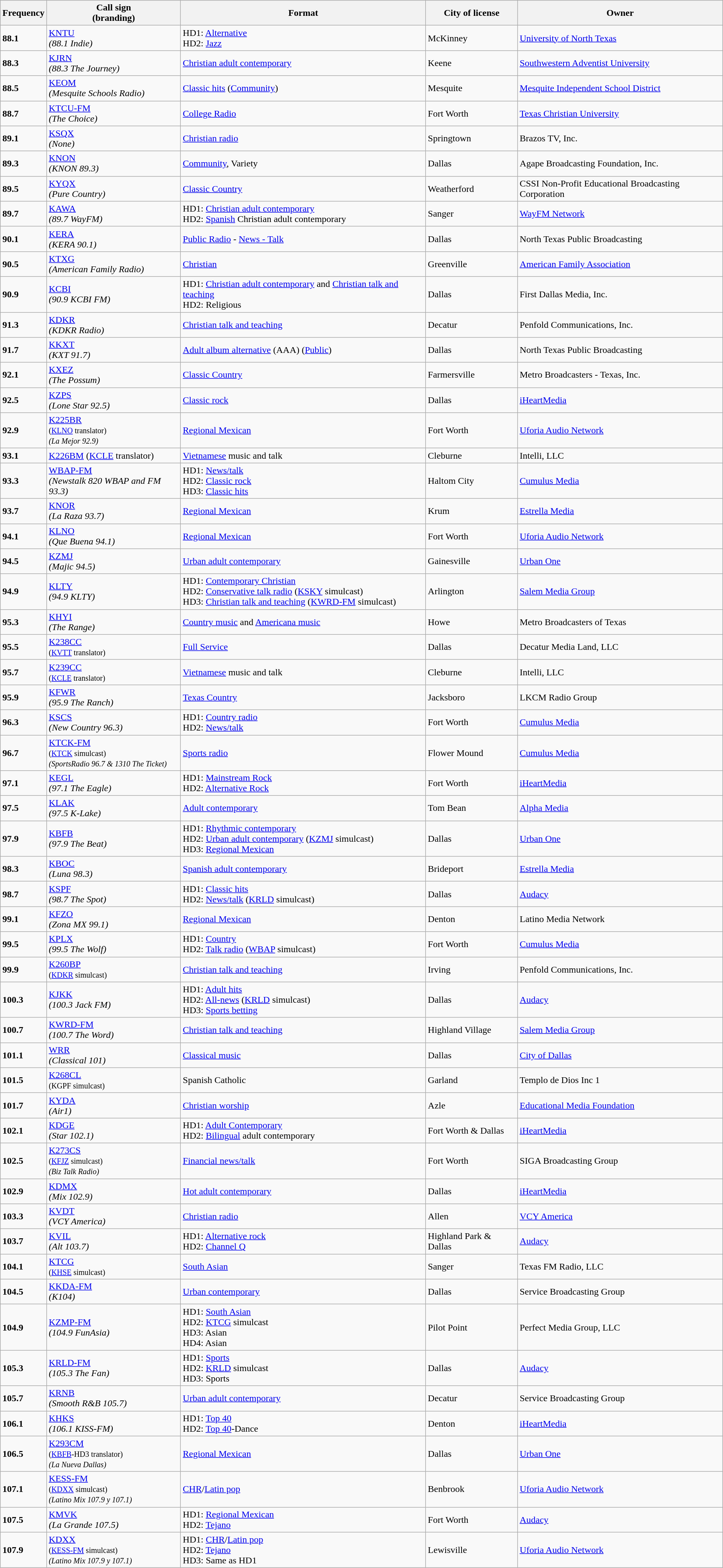<table class="wikitable">
<tr>
<th>Frequency</th>
<th>Call sign<br>(branding)</th>
<th>Format</th>
<th>City of license</th>
<th>Owner</th>
</tr>
<tr>
<td><strong>88.1</strong></td>
<td><a href='#'>KNTU</a><br> <em>(88.1 Indie)</em></td>
<td>HD1: <a href='#'>Alternative</a><br>HD2: <a href='#'>Jazz</a></td>
<td>McKinney</td>
<td><a href='#'>University of North Texas</a></td>
</tr>
<tr>
<td><strong>88.3</strong></td>
<td><a href='#'>KJRN</a><br> <em>(88.3 The Journey)</em></td>
<td><a href='#'>Christian adult contemporary</a></td>
<td>Keene</td>
<td><a href='#'>Southwestern Adventist University</a></td>
</tr>
<tr>
<td><strong>88.5</strong></td>
<td><a href='#'>KEOM</a><br> <em>(Mesquite Schools Radio)</em></td>
<td><a href='#'>Classic hits</a> (<a href='#'>Community</a>)</td>
<td>Mesquite</td>
<td><a href='#'>Mesquite Independent School District</a></td>
</tr>
<tr>
<td><strong>88.7</strong></td>
<td><a href='#'>KTCU-FM</a><br> <em>(The Choice)</em></td>
<td><a href='#'>College Radio</a></td>
<td>Fort Worth</td>
<td><a href='#'>Texas Christian University</a></td>
</tr>
<tr>
<td><strong>89.1</strong></td>
<td><a href='#'>KSQX</a><br> <em>(None)</em></td>
<td><a href='#'>Christian radio</a></td>
<td>Springtown</td>
<td>Brazos TV, Inc.</td>
</tr>
<tr>
<td><strong>89.3</strong></td>
<td><a href='#'>KNON</a><br> <em>(KNON 89.3)</em></td>
<td><a href='#'>Community</a>, Variety</td>
<td>Dallas</td>
<td>Agape Broadcasting Foundation, Inc.</td>
</tr>
<tr>
<td><strong>89.5</strong></td>
<td><a href='#'>KYQX</a><br> <em>(Pure Country)</em></td>
<td><a href='#'>Classic Country</a></td>
<td>Weatherford</td>
<td>CSSI Non-Profit Educational Broadcasting Corporation</td>
</tr>
<tr>
<td><strong>89.7</strong></td>
<td><a href='#'>KAWA</a><br> <em>(89.7 WayFM)</em></td>
<td>HD1: <a href='#'>Christian adult contemporary</a><br>HD2: <a href='#'>Spanish</a> Christian adult contemporary</td>
<td>Sanger</td>
<td><a href='#'>WayFM Network</a></td>
</tr>
<tr>
<td><strong>90.1</strong></td>
<td><a href='#'>KERA</a><br> <em>(KERA 90.1)</em></td>
<td><a href='#'>Public Radio</a> - <a href='#'>News - Talk</a></td>
<td>Dallas</td>
<td>North Texas Public Broadcasting</td>
</tr>
<tr>
<td><strong>90.5</strong></td>
<td><a href='#'>KTXG</a><br> <em>(American Family Radio)</em></td>
<td><a href='#'>Christian</a></td>
<td>Greenville</td>
<td><a href='#'>American Family Association</a></td>
</tr>
<tr>
<td><strong>90.9</strong></td>
<td><a href='#'>KCBI</a><br> <em>(90.9 KCBI FM)</em></td>
<td>HD1: <a href='#'>Christian adult contemporary</a> and <a href='#'>Christian talk and teaching</a><br>HD2: Religious</td>
<td>Dallas</td>
<td>First Dallas Media, Inc.</td>
</tr>
<tr>
<td><strong>91.3</strong></td>
<td><a href='#'>KDKR</a><br> <em>(KDKR Radio)</em></td>
<td><a href='#'>Christian talk and teaching</a></td>
<td>Decatur</td>
<td>Penfold Communications, Inc.</td>
</tr>
<tr>
<td><strong>91.7</strong></td>
<td><a href='#'>KKXT</a><br> <em>(KXT 91.7)</em></td>
<td><a href='#'>Adult album alternative</a> (AAA) (<a href='#'>Public</a>)</td>
<td>Dallas</td>
<td>North Texas Public Broadcasting</td>
</tr>
<tr>
<td><strong>92.1</strong></td>
<td><a href='#'>KXEZ</a><br> <em>(The Possum)</em></td>
<td><a href='#'>Classic Country</a></td>
<td>Farmersville</td>
<td>Metro Broadcasters - Texas, Inc.</td>
</tr>
<tr>
<td><strong>92.5</strong></td>
<td><a href='#'>KZPS</a><br> <em>(Lone Star 92.5)</em></td>
<td><a href='#'>Classic rock</a></td>
<td>Dallas</td>
<td><a href='#'>iHeartMedia</a></td>
</tr>
<tr>
<td><strong>92.9</strong></td>
<td><a href='#'>K225BR</a><br><small> (<a href='#'>KLNO</a> translator)<br> <em>(La Mejor 92.9)</em></small></td>
<td><a href='#'>Regional Mexican</a></td>
<td>Fort Worth</td>
<td><a href='#'>Uforia Audio Network</a></td>
</tr>
<tr>
<td><strong>93.1</strong></td>
<td><a href='#'>K226BM</a> (<a href='#'>KCLE</a> translator)</td>
<td><a href='#'>Vietnamese</a> music and talk</td>
<td>Cleburne</td>
<td>Intelli, LLC</td>
</tr>
<tr>
<td><strong>93.3</strong></td>
<td><a href='#'>WBAP-FM</a><br> <em>(Newstalk 820 WBAP and FM 93.3)</em></td>
<td>HD1: <a href='#'>News/talk</a><br>HD2: <a href='#'>Classic rock</a><br>HD3: <a href='#'>Classic hits</a></td>
<td>Haltom City</td>
<td><a href='#'>Cumulus Media</a></td>
</tr>
<tr>
<td><strong>93.7</strong></td>
<td><a href='#'>KNOR</a><br> <em>(La Raza 93.7)</em></td>
<td><a href='#'>Regional Mexican</a></td>
<td>Krum</td>
<td><a href='#'>Estrella Media</a></td>
</tr>
<tr>
<td><strong>94.1</strong></td>
<td><a href='#'>KLNO</a><br> <em>(Que Buena 94.1)</em></td>
<td><a href='#'>Regional Mexican</a></td>
<td>Fort Worth</td>
<td><a href='#'>Uforia Audio Network</a></td>
</tr>
<tr>
<td><strong>94.5</strong></td>
<td><a href='#'>KZMJ</a><br> <em>(Majic 94.5)</em></td>
<td><a href='#'>Urban adult contemporary</a></td>
<td>Gainesville</td>
<td><a href='#'>Urban One</a></td>
</tr>
<tr>
<td><strong>94.9</strong></td>
<td><a href='#'>KLTY</a><br> <em>(94.9 KLTY)</em></td>
<td>HD1: <a href='#'>Contemporary Christian</a><br>HD2: <a href='#'>Conservative talk radio</a> (<a href='#'>KSKY</a> simulcast)<br>HD3: <a href='#'>Christian talk and teaching</a> (<a href='#'>KWRD-FM</a> simulcast)</td>
<td>Arlington</td>
<td><a href='#'>Salem Media Group</a></td>
</tr>
<tr>
<td><strong>95.3</strong></td>
<td><a href='#'>KHYI</a><br> <em>(The Range)</em></td>
<td><a href='#'>Country music</a> and <a href='#'>Americana music</a></td>
<td>Howe</td>
<td>Metro Broadcasters of Texas</td>
</tr>
<tr>
<td><strong>95.5</strong></td>
<td><a href='#'>K238CC</a><br><small> (<a href='#'>KVTT</a> translator)</small></td>
<td><a href='#'>Full Service</a></td>
<td>Dallas</td>
<td>Decatur Media Land, LLC</td>
</tr>
<tr>
<td><strong>95.7</strong></td>
<td><a href='#'>K239CC</a><br><small> (<a href='#'>KCLE</a> translator)</small></td>
<td><a href='#'>Vietnamese</a> music and talk</td>
<td>Cleburne</td>
<td>Intelli, LLC</td>
</tr>
<tr>
<td><strong>95.9</strong></td>
<td><a href='#'>KFWR</a><br> <em>(95.9 The Ranch)</em></td>
<td><a href='#'>Texas Country</a></td>
<td>Jacksboro</td>
<td>LKCM Radio Group</td>
</tr>
<tr>
<td><strong>96.3</strong></td>
<td><a href='#'>KSCS</a><br> <em>(New Country 96.3)</em></td>
<td>HD1: <a href='#'>Country radio</a><br>HD2: <a href='#'>News/talk</a></td>
<td>Fort Worth</td>
<td><a href='#'>Cumulus Media</a></td>
</tr>
<tr>
<td><strong>96.7</strong></td>
<td><a href='#'>KTCK-FM</a><br><small> (<a href='#'>KTCK</a> simulcast)<br> <em>(SportsRadio 96.7 & 1310 The Ticket)</em></small></td>
<td><a href='#'>Sports radio</a></td>
<td>Flower Mound</td>
<td><a href='#'>Cumulus Media</a></td>
</tr>
<tr>
<td><strong>97.1</strong></td>
<td><a href='#'>KEGL</a><br> <em>(97.1 The Eagle)</em></td>
<td>HD1: <a href='#'>Mainstream Rock</a><br>HD2: <a href='#'>Alternative Rock</a></td>
<td>Fort Worth</td>
<td><a href='#'>iHeartMedia</a></td>
</tr>
<tr>
<td><strong>97.5</strong></td>
<td><a href='#'>KLAK</a><br> <em>(97.5 K-Lake)</em></td>
<td><a href='#'>Adult contemporary</a></td>
<td>Tom Bean</td>
<td><a href='#'>Alpha Media</a></td>
</tr>
<tr>
<td><strong>97.9</strong></td>
<td><a href='#'>KBFB</a><br> <em>(97.9 The Beat)</em></td>
<td>HD1: <a href='#'>Rhythmic contemporary</a><br>HD2: <a href='#'>Urban adult contemporary</a> (<a href='#'>KZMJ</a> simulcast)<br>HD3: <a href='#'>Regional Mexican</a></td>
<td>Dallas</td>
<td><a href='#'>Urban One</a></td>
</tr>
<tr>
<td><strong>98.3</strong></td>
<td><a href='#'>KBOC</a><br> <em>(Luna 98.3)</em></td>
<td><a href='#'>Spanish adult contemporary</a></td>
<td>Brideport</td>
<td><a href='#'>Estrella Media</a></td>
</tr>
<tr>
<td><strong>98.7</strong></td>
<td><a href='#'>KSPF</a><br> <em>(98.7 The Spot)</em></td>
<td>HD1: <a href='#'>Classic hits</a><br>HD2: <a href='#'>News/talk</a> (<a href='#'>KRLD</a> simulcast)</td>
<td>Dallas</td>
<td><a href='#'>Audacy</a></td>
</tr>
<tr>
<td><strong>99.1</strong></td>
<td><a href='#'>KFZO</a><br> <em>(Zona MX 99.1)</em></td>
<td><a href='#'>Regional Mexican</a></td>
<td>Denton</td>
<td>Latino Media Network</td>
</tr>
<tr>
<td><strong>99.5</strong></td>
<td><a href='#'>KPLX</a><br> <em>(99.5 The Wolf)</em></td>
<td>HD1: <a href='#'>Country</a><br>HD2: <a href='#'>Talk radio</a> (<a href='#'>WBAP</a> simulcast)</td>
<td>Fort Worth</td>
<td><a href='#'>Cumulus Media</a></td>
</tr>
<tr>
<td><strong>99.9</strong></td>
<td><a href='#'>K260BP</a><br><small> (<a href='#'>KDKR</a> simulcast)</small></td>
<td><a href='#'>Christian talk and teaching</a></td>
<td>Irving</td>
<td>Penfold Communications, Inc.</td>
</tr>
<tr>
<td><strong>100.3</strong></td>
<td><a href='#'>KJKK</a><br> <em>(100.3 Jack FM)</em></td>
<td>HD1: <a href='#'>Adult hits</a><br>HD2: <a href='#'>All-news</a> (<a href='#'>KRLD</a> simulcast)<br>HD3: <a href='#'>Sports betting</a></td>
<td>Dallas</td>
<td><a href='#'>Audacy</a></td>
</tr>
<tr>
<td><strong>100.7</strong></td>
<td><a href='#'>KWRD-FM</a><br> <em>(100.7 The Word)</em></td>
<td><a href='#'>Christian talk and teaching</a></td>
<td>Highland Village</td>
<td><a href='#'>Salem Media Group</a></td>
</tr>
<tr>
<td><strong>101.1</strong></td>
<td><a href='#'>WRR</a><br> <em>(Classical 101)</em></td>
<td><a href='#'>Classical music</a></td>
<td>Dallas</td>
<td><a href='#'>City of Dallas</a></td>
</tr>
<tr>
<td><strong>101.5</strong></td>
<td><a href='#'>K268CL</a><br><small> (KGPF simulcast)</small></td>
<td>Spanish Catholic</td>
<td>Garland</td>
<td>Templo de Dios Inc 1</td>
</tr>
<tr>
<td><strong>101.7</strong></td>
<td><a href='#'>KYDA</a><br> <em>(Air1)</em></td>
<td><a href='#'>Christian worship</a></td>
<td>Azle</td>
<td><a href='#'>Educational Media Foundation</a></td>
</tr>
<tr>
<td><strong>102.1</strong></td>
<td><a href='#'>KDGE</a><br> <em>(Star 102.1)</em></td>
<td>HD1: <a href='#'>Adult Contemporary</a><br>HD2: <a href='#'>Bilingual</a> adult contemporary</td>
<td>Fort Worth & Dallas</td>
<td><a href='#'>iHeartMedia</a></td>
</tr>
<tr>
<td><strong>102.5</strong></td>
<td><a href='#'>K273CS</a><br><small> (<a href='#'>KFJZ</a> simulcast)<br> <em>(Biz Talk Radio)</em></small></td>
<td><a href='#'>Financial news/talk</a></td>
<td>Fort Worth</td>
<td>SIGA Broadcasting Group</td>
</tr>
<tr>
<td><strong>102.9</strong></td>
<td><a href='#'>KDMX</a><br> <em>(Mix 102.9)</em></td>
<td><a href='#'>Hot adult contemporary</a></td>
<td>Dallas</td>
<td><a href='#'>iHeartMedia</a></td>
</tr>
<tr>
<td><strong>103.3</strong></td>
<td><a href='#'>KVDT</a><br> <em>(VCY America)</em></td>
<td><a href='#'>Christian radio</a></td>
<td>Allen</td>
<td><a href='#'>VCY America</a></td>
</tr>
<tr>
<td><strong>103.7</strong></td>
<td><a href='#'>KVIL</a><br> <em>(Alt 103.7)</em></td>
<td>HD1: <a href='#'>Alternative rock</a><br>HD2: <a href='#'>Channel Q</a></td>
<td>Highland Park & Dallas</td>
<td><a href='#'>Audacy</a></td>
</tr>
<tr>
<td><strong>104.1</strong></td>
<td><a href='#'>KTCG</a><br><small> (<a href='#'>KHSE</a> simulcast)</small></td>
<td><a href='#'>South Asian</a></td>
<td>Sanger</td>
<td>Texas FM Radio, LLC</td>
</tr>
<tr>
<td><strong>104.5</strong></td>
<td><a href='#'>KKDA-FM</a><br> <em>(K104)</em></td>
<td><a href='#'>Urban contemporary</a></td>
<td>Dallas</td>
<td>Service Broadcasting Group</td>
</tr>
<tr>
<td><strong>104.9</strong></td>
<td><a href='#'>KZMP-FM</a><br> <em>(104.9 FunAsia)</em></td>
<td>HD1: <a href='#'>South Asian</a><br>HD2: <a href='#'>KTCG</a> simulcast<br>HD3: Asian<br>HD4: Asian</td>
<td>Pilot Point</td>
<td>Perfect Media Group, LLC</td>
</tr>
<tr>
<td><strong>105.3</strong></td>
<td><a href='#'>KRLD-FM</a><br> <em>(105.3 The Fan)</em></td>
<td>HD1: <a href='#'>Sports</a><br>HD2: <a href='#'>KRLD</a> simulcast<br>HD3: Sports</td>
<td>Dallas</td>
<td><a href='#'>Audacy</a></td>
</tr>
<tr>
<td><strong>105.7</strong></td>
<td><a href='#'>KRNB</a><br> <em>(Smooth R&B 105.7)</em></td>
<td><a href='#'>Urban adult contemporary</a></td>
<td>Decatur</td>
<td>Service Broadcasting Group</td>
</tr>
<tr>
<td><strong>106.1</strong></td>
<td><a href='#'>KHKS</a><br> <em>(106.1 KISS-FM)</em></td>
<td>HD1: <a href='#'>Top 40</a><br>HD2: <a href='#'>Top 40</a>-Dance</td>
<td>Denton</td>
<td><a href='#'>iHeartMedia</a></td>
</tr>
<tr>
<td><strong>106.5</strong></td>
<td><a href='#'>K293CM</a><br><small> (<a href='#'>KBFB</a>-HD3 translator)<br> <em>(La Nueva Dallas)</em></small></td>
<td><a href='#'>Regional Mexican</a></td>
<td>Dallas</td>
<td><a href='#'>Urban One</a></td>
</tr>
<tr>
<td><strong>107.1</strong></td>
<td><a href='#'>KESS-FM</a><br><small> (<a href='#'>KDXX</a> simulcast)<br> <em>(Latino Mix 107.9 y 107.1)</em></small></td>
<td><a href='#'>CHR</a>/<a href='#'>Latin pop</a></td>
<td>Benbrook</td>
<td><a href='#'>Uforia Audio Network</a></td>
</tr>
<tr>
<td><strong>107.5</strong></td>
<td><a href='#'>KMVK</a><br> <em>(La Grande 107.5)</em></td>
<td>HD1: <a href='#'>Regional Mexican</a><br>HD2: <a href='#'>Tejano</a></td>
<td>Fort Worth</td>
<td><a href='#'>Audacy</a></td>
</tr>
<tr>
<td><strong>107.9</strong></td>
<td><a href='#'>KDXX</a><br><small> (<a href='#'>KESS-FM</a> simulcast)<br> <em>(Latino Mix 107.9 y 107.1)</em></small></td>
<td>HD1: <a href='#'>CHR</a>/<a href='#'>Latin pop</a><br>HD2: <a href='#'>Tejano</a><br>HD3: Same as HD1</td>
<td>Lewisville</td>
<td><a href='#'>Uforia Audio Network</a></td>
</tr>
</table>
